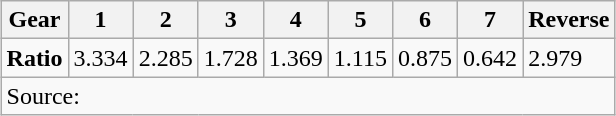<table class=wikitable style="margin-left: auto; margin-right: auto; border: none;">
<tr>
<th>Gear</th>
<th>1</th>
<th>2</th>
<th>3</th>
<th>4</th>
<th>5</th>
<th>6</th>
<th>7</th>
<th>Reverse</th>
</tr>
<tr>
<td><strong>Ratio</strong></td>
<td>3.334</td>
<td>2.285</td>
<td>1.728</td>
<td>1.369</td>
<td>1.115</td>
<td>0.875</td>
<td>0.642</td>
<td>2.979</td>
</tr>
<tr>
<td colspan="9">Source:</td>
</tr>
</table>
